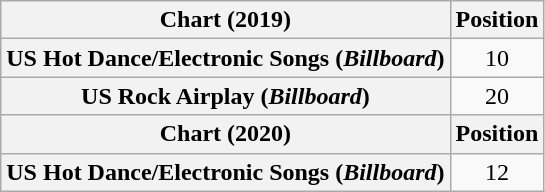<table class="wikitable plainrowheaders" style="text-align:center">
<tr>
<th scope="col">Chart (2019)</th>
<th scope="col">Position</th>
</tr>
<tr>
<th scope="row">US Hot Dance/Electronic Songs (<em>Billboard</em>)</th>
<td>10</td>
</tr>
<tr>
<th scope="row">US Rock Airplay (<em>Billboard</em>)</th>
<td>20</td>
</tr>
<tr>
<th scope="col">Chart (2020)</th>
<th scope="col">Position</th>
</tr>
<tr>
<th scope="row">US Hot Dance/Electronic Songs (<em>Billboard</em>)</th>
<td>12</td>
</tr>
</table>
